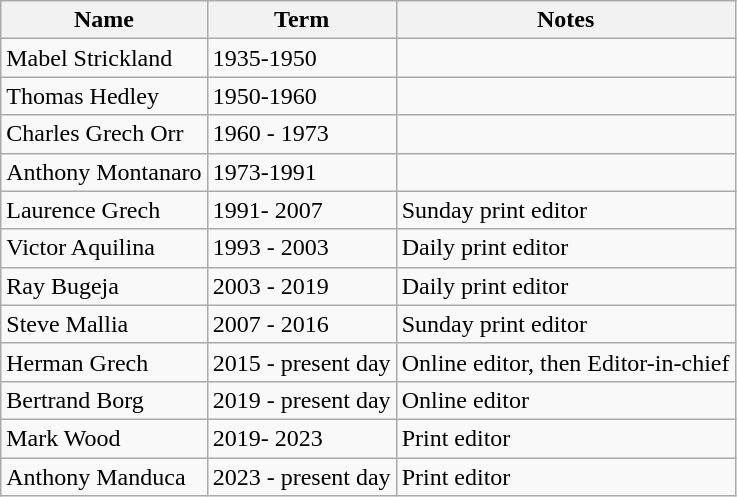<table class="wikitable">
<tr>
<th>Name</th>
<th>Term</th>
<th>Notes</th>
</tr>
<tr>
<td>Mabel Strickland</td>
<td>1935-1950</td>
<td></td>
</tr>
<tr>
<td>Thomas Hedley</td>
<td>1950-1960</td>
<td></td>
</tr>
<tr>
<td>Charles Grech Orr</td>
<td>1960 - 1973</td>
<td></td>
</tr>
<tr>
<td>Anthony Montanaro</td>
<td>1973-1991</td>
<td></td>
</tr>
<tr>
<td>Laurence Grech</td>
<td>1991- 2007</td>
<td>Sunday print editor </td>
</tr>
<tr>
<td>Victor Aquilina</td>
<td>1993 - 2003</td>
<td>Daily print editor </td>
</tr>
<tr>
<td>Ray Bugeja</td>
<td>2003 - 2019</td>
<td>Daily print editor </td>
</tr>
<tr>
<td>Steve Mallia</td>
<td>2007 - 2016</td>
<td>Sunday print editor </td>
</tr>
<tr>
<td>Herman Grech</td>
<td>2015 - present day</td>
<td>Online editor, then Editor-in-chief </td>
</tr>
<tr>
<td>Bertrand Borg</td>
<td>2019 - present day</td>
<td>Online editor </td>
</tr>
<tr>
<td>Mark Wood</td>
<td>2019- 2023</td>
<td>Print editor </td>
</tr>
<tr>
<td>Anthony Manduca</td>
<td>2023 - present day</td>
<td>Print editor </td>
</tr>
</table>
